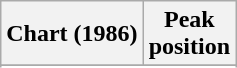<table class="wikitable plainrowheaders sortable">
<tr>
<th>Chart (1986)</th>
<th>Peak<br>position</th>
</tr>
<tr>
</tr>
<tr>
</tr>
<tr>
</tr>
<tr>
</tr>
<tr>
</tr>
<tr>
</tr>
<tr>
</tr>
<tr>
</tr>
</table>
